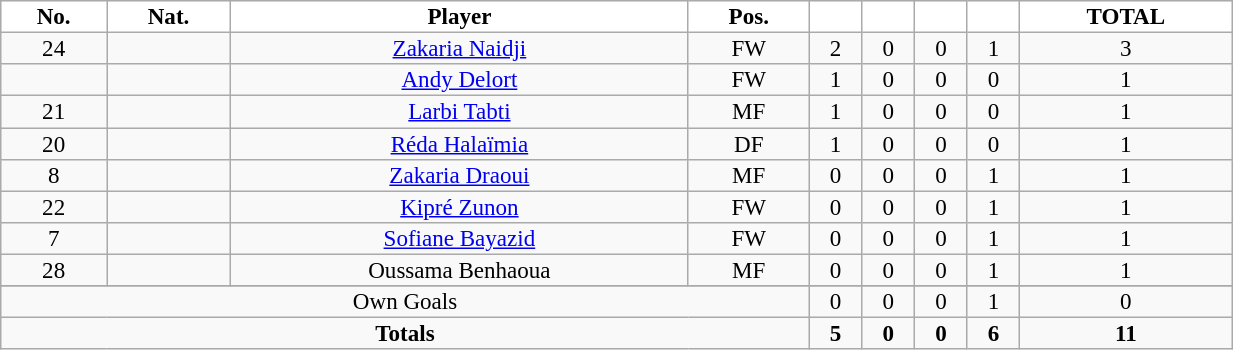<table class="wikitable sortable alternance" style="font-size:96%; text-align:center; line-height:14px; width:65%;">
<tr>
<th style="background:white; color:black; text-align:center;">No.</th>
<th style="background:white; color:black; text-align:center;">Nat.</th>
<th style="background:white; color:black; text-align:center;">Player</th>
<th style="background:white; color:black; text-align:center;">Pos.</th>
<th style="background:white; color:black; text-align:center;"></th>
<th style="background:white; color:black; text-align:center;"></th>
<th style="background:white; color:black; text-align:center;"></th>
<th style="background:white; color:black; text-align:center;"></th>
<th style="background:white; color:black; text-align:center;">TOTAL</th>
</tr>
<tr>
<td>24</td>
<td></td>
<td><a href='#'>Zakaria Naidji</a></td>
<td>FW</td>
<td>2</td>
<td>0</td>
<td>0</td>
<td>1</td>
<td>3</td>
</tr>
<tr>
<td></td>
<td></td>
<td><a href='#'>Andy Delort</a></td>
<td>FW</td>
<td>1</td>
<td>0</td>
<td>0</td>
<td>0</td>
<td>1</td>
</tr>
<tr>
<td>21</td>
<td></td>
<td><a href='#'>Larbi Tabti</a></td>
<td>MF</td>
<td>1</td>
<td>0</td>
<td>0</td>
<td>0</td>
<td>1</td>
</tr>
<tr>
<td>20</td>
<td></td>
<td><a href='#'>Réda Halaïmia</a></td>
<td>DF</td>
<td>1</td>
<td>0</td>
<td>0</td>
<td>0</td>
<td>1</td>
</tr>
<tr>
<td>8</td>
<td></td>
<td><a href='#'>Zakaria Draoui</a></td>
<td>MF</td>
<td>0</td>
<td>0</td>
<td>0</td>
<td>1</td>
<td>1</td>
</tr>
<tr>
<td>22</td>
<td></td>
<td><a href='#'>Kipré Zunon</a></td>
<td>FW</td>
<td>0</td>
<td>0</td>
<td>0</td>
<td>1</td>
<td>1</td>
</tr>
<tr>
<td>7</td>
<td></td>
<td><a href='#'>Sofiane Bayazid</a></td>
<td>FW</td>
<td>0</td>
<td>0</td>
<td>0</td>
<td>1</td>
<td>1</td>
</tr>
<tr>
<td>28</td>
<td></td>
<td>Oussama Benhaoua</td>
<td>MF</td>
<td>0</td>
<td>0</td>
<td>0</td>
<td>1</td>
<td>1</td>
</tr>
<tr>
</tr>
<tr class="sortbottom">
<td colspan="4">Own Goals</td>
<td>0</td>
<td>0</td>
<td>0</td>
<td>1</td>
<td>0</td>
</tr>
<tr class="sortbottom">
<td colspan="4"><strong>Totals</strong></td>
<td><strong>5</strong></td>
<td><strong>0</strong></td>
<td><strong>0</strong></td>
<td><strong>6</strong></td>
<td><strong>11</strong></td>
</tr>
</table>
